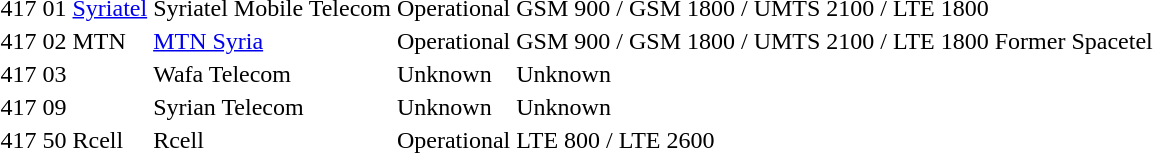<table>
<tr>
<td>417</td>
<td>01</td>
<td><a href='#'>Syriatel</a></td>
<td>Syriatel Mobile Telecom</td>
<td>Operational</td>
<td>GSM 900 / GSM 1800 / UMTS 2100 / LTE 1800</td>
<td></td>
</tr>
<tr>
<td>417</td>
<td>02</td>
<td>MTN</td>
<td><a href='#'>MTN Syria</a></td>
<td>Operational</td>
<td>GSM 900 / GSM 1800 / UMTS 2100 / LTE 1800</td>
<td>Former Spacetel</td>
</tr>
<tr>
<td>417</td>
<td>03</td>
<td></td>
<td>Wafa Telecom</td>
<td>Unknown</td>
<td>Unknown</td>
<td></td>
</tr>
<tr>
<td>417</td>
<td>09</td>
<td></td>
<td>Syrian Telecom</td>
<td>Unknown</td>
<td>Unknown</td>
<td></td>
</tr>
<tr>
<td>417</td>
<td>50</td>
<td>Rcell</td>
<td>Rcell</td>
<td>Operational</td>
<td>LTE 800 / LTE 2600</td>
<td></td>
</tr>
</table>
